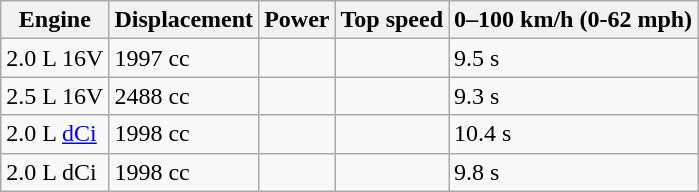<table class="wikitable" font-size:91%;">
<tr>
<th>Engine</th>
<th>Displacement</th>
<th>Power</th>
<th>Top speed</th>
<th>0–100 km/h (0-62 mph)</th>
</tr>
<tr>
<td>2.0 L 16V</td>
<td>1997 cc</td>
<td></td>
<td></td>
<td>9.5 s</td>
</tr>
<tr>
<td>2.5 L 16V</td>
<td>2488 cc</td>
<td></td>
<td></td>
<td>9.3 s</td>
</tr>
<tr>
<td>2.0 L <a href='#'>dCi</a></td>
<td>1998 cc</td>
<td></td>
<td></td>
<td>10.4 s</td>
</tr>
<tr>
<td>2.0 L dCi</td>
<td>1998 cc</td>
<td></td>
<td></td>
<td>9.8 s</td>
</tr>
</table>
